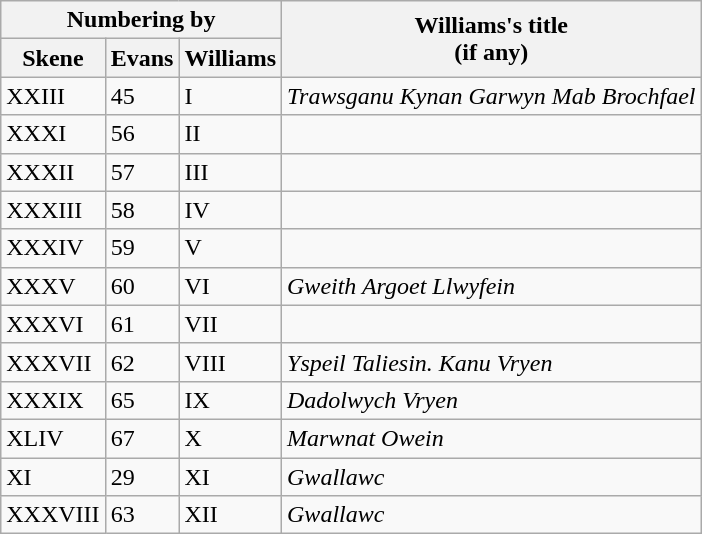<table class="wikitable">
<tr>
<th colspan="3">Numbering by</th>
<th rowspan="2">Williams's title<br>(if any)</th>
</tr>
<tr>
<th>Skene</th>
<th>Evans</th>
<th>Williams</th>
</tr>
<tr>
<td>XXIII</td>
<td>45</td>
<td>I</td>
<td><em>Trawsganu Kynan Garwyn Mab Brochfael</em></td>
</tr>
<tr>
<td>XXXI</td>
<td>56</td>
<td>II</td>
<td></td>
</tr>
<tr>
<td>XXXII</td>
<td>57</td>
<td>III</td>
<td></td>
</tr>
<tr>
<td>XXXIII</td>
<td>58</td>
<td>IV</td>
<td></td>
</tr>
<tr>
<td>XXXIV</td>
<td>59</td>
<td>V</td>
<td></td>
</tr>
<tr>
<td>XXXV</td>
<td>60</td>
<td>VI</td>
<td><em>Gweith Argoet Llwyfein</em></td>
</tr>
<tr>
<td>XXXVI</td>
<td>61</td>
<td>VII</td>
<td></td>
</tr>
<tr>
<td>XXXVII</td>
<td>62</td>
<td>VIII</td>
<td><em>Yspeil Taliesin. Kanu Vryen</em></td>
</tr>
<tr>
<td>XXXIX</td>
<td>65</td>
<td>IX</td>
<td><em>Dadolwych Vryen</em></td>
</tr>
<tr>
<td>XLIV</td>
<td>67</td>
<td>X</td>
<td><em>Marwnat Owein</em></td>
</tr>
<tr>
<td>XI</td>
<td>29</td>
<td>XI</td>
<td><em>Gwallawc</em></td>
</tr>
<tr>
<td>XXXVIII</td>
<td>63</td>
<td>XII</td>
<td><em>Gwallawc</em></td>
</tr>
</table>
